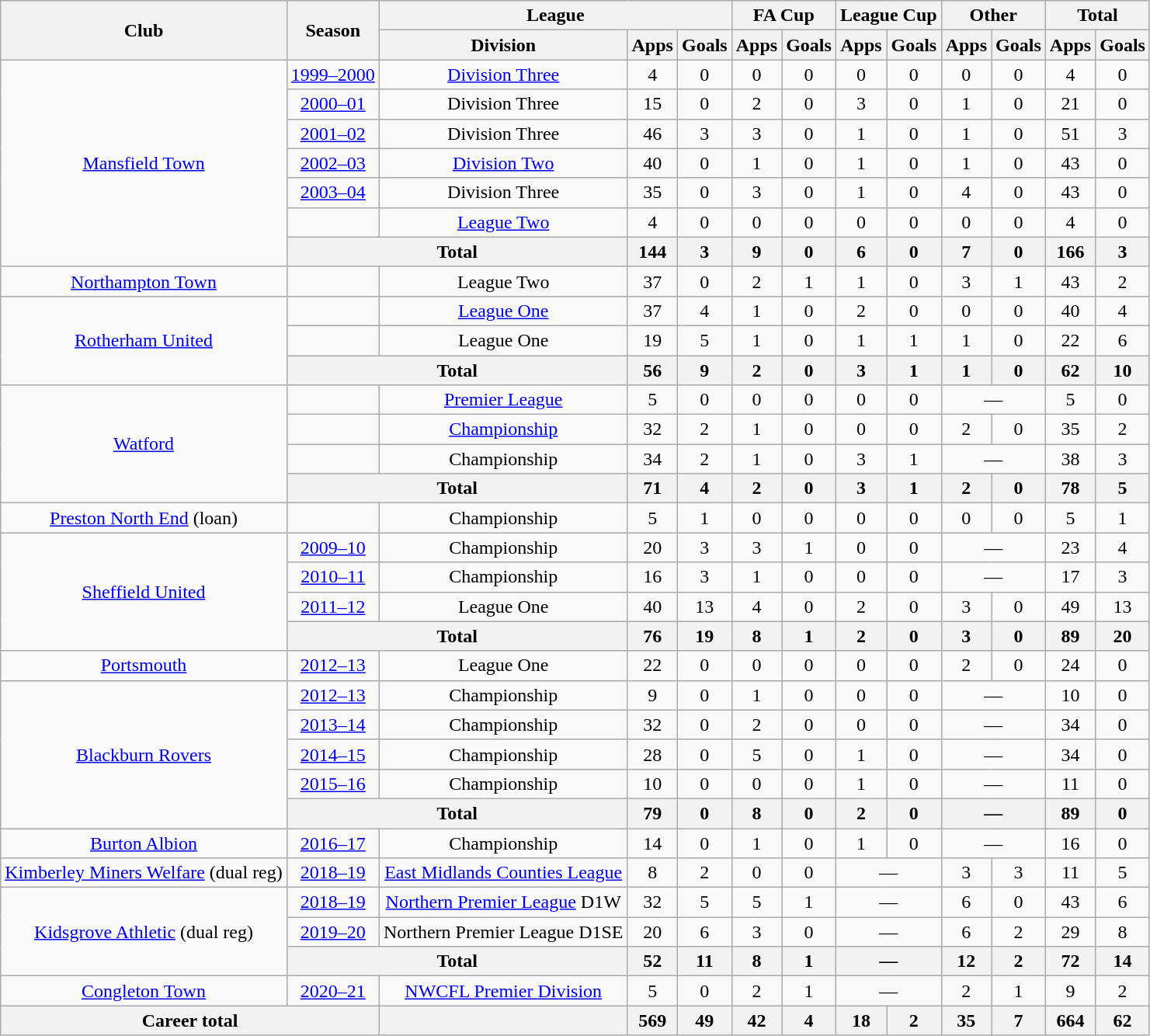<table class="wikitable" style="text-align: center;">
<tr>
<th rowspan="2">Club</th>
<th rowspan="2">Season</th>
<th colspan="3">League</th>
<th colspan="2">FA Cup</th>
<th colspan="2">League Cup</th>
<th colspan="2">Other</th>
<th colspan="2">Total</th>
</tr>
<tr>
<th>Division</th>
<th>Apps</th>
<th>Goals</th>
<th>Apps</th>
<th>Goals</th>
<th>Apps</th>
<th>Goals</th>
<th>Apps</th>
<th>Goals</th>
<th>Apps</th>
<th>Goals</th>
</tr>
<tr>
<td rowspan="7" valign="center"><a href='#'>Mansfield Town</a></td>
<td><a href='#'>1999–2000</a></td>
<td><a href='#'>Division Three</a></td>
<td>4</td>
<td>0</td>
<td>0</td>
<td>0</td>
<td>0</td>
<td>0</td>
<td>0</td>
<td>0</td>
<td>4</td>
<td>0</td>
</tr>
<tr>
<td><a href='#'>2000–01</a></td>
<td>Division Three</td>
<td>15</td>
<td>0</td>
<td>2</td>
<td>0</td>
<td>3</td>
<td>0</td>
<td>1</td>
<td>0</td>
<td>21</td>
<td>0</td>
</tr>
<tr>
<td><a href='#'>2001–02</a></td>
<td>Division Three</td>
<td>46</td>
<td>3</td>
<td>3</td>
<td>0</td>
<td>1</td>
<td>0</td>
<td>1</td>
<td>0</td>
<td>51</td>
<td>3</td>
</tr>
<tr>
<td><a href='#'>2002–03</a></td>
<td><a href='#'>Division Two</a></td>
<td>40</td>
<td>0</td>
<td>1</td>
<td>0</td>
<td>1</td>
<td>0</td>
<td>1</td>
<td>0</td>
<td>43</td>
<td>0</td>
</tr>
<tr>
<td><a href='#'>2003–04</a></td>
<td>Division Three</td>
<td>35</td>
<td>0</td>
<td>3</td>
<td>0</td>
<td>1</td>
<td>0</td>
<td>4</td>
<td>0</td>
<td>43</td>
<td>0</td>
</tr>
<tr>
<td></td>
<td><a href='#'>League Two</a></td>
<td>4</td>
<td>0</td>
<td>0</td>
<td>0</td>
<td>0</td>
<td>0</td>
<td>0</td>
<td>0</td>
<td>4</td>
<td>0</td>
</tr>
<tr>
<th colspan="2">Total</th>
<th>144</th>
<th>3</th>
<th>9</th>
<th>0</th>
<th>6</th>
<th>0</th>
<th>7</th>
<th>0</th>
<th>166</th>
<th>3</th>
</tr>
<tr>
<td valign="center"><a href='#'>Northampton Town</a></td>
<td></td>
<td>League Two</td>
<td>37</td>
<td>0</td>
<td>2</td>
<td>1</td>
<td>1</td>
<td>0</td>
<td>3</td>
<td>1</td>
<td>43</td>
<td>2</td>
</tr>
<tr>
<td rowspan="3" valign="center"><a href='#'>Rotherham United</a></td>
<td></td>
<td><a href='#'>League One</a></td>
<td>37</td>
<td>4</td>
<td>1</td>
<td>0</td>
<td>2</td>
<td>0</td>
<td>0</td>
<td>0</td>
<td>40</td>
<td>4</td>
</tr>
<tr>
<td></td>
<td>League One</td>
<td>19</td>
<td>5</td>
<td>1</td>
<td>0</td>
<td>1</td>
<td>1</td>
<td>1</td>
<td>0</td>
<td>22</td>
<td>6</td>
</tr>
<tr>
<th colspan="2">Total</th>
<th>56</th>
<th>9</th>
<th>2</th>
<th>0</th>
<th>3</th>
<th>1</th>
<th>1</th>
<th>0</th>
<th>62</th>
<th>10</th>
</tr>
<tr>
<td rowspan="4" valign="center"><a href='#'>Watford</a></td>
<td></td>
<td><a href='#'>Premier League</a></td>
<td>5</td>
<td>0</td>
<td>0</td>
<td>0</td>
<td>0</td>
<td>0</td>
<td colspan="2">—</td>
<td>5</td>
<td>0</td>
</tr>
<tr>
<td></td>
<td><a href='#'>Championship</a></td>
<td>32</td>
<td>2</td>
<td>1</td>
<td>0</td>
<td>0</td>
<td>0</td>
<td>2</td>
<td>0</td>
<td>35</td>
<td>2</td>
</tr>
<tr>
<td></td>
<td>Championship</td>
<td>34</td>
<td>2</td>
<td>1</td>
<td>0</td>
<td>3</td>
<td>1</td>
<td colspan="2">—</td>
<td>38</td>
<td>3</td>
</tr>
<tr>
<th colspan="2">Total</th>
<th>71</th>
<th>4</th>
<th>2</th>
<th>0</th>
<th>3</th>
<th>1</th>
<th>2</th>
<th>0</th>
<th>78</th>
<th>5</th>
</tr>
<tr>
<td valign="center"><a href='#'>Preston North End</a> (loan)</td>
<td></td>
<td>Championship</td>
<td>5</td>
<td>1</td>
<td>0</td>
<td>0</td>
<td>0</td>
<td>0</td>
<td>0</td>
<td>0</td>
<td>5</td>
<td>1</td>
</tr>
<tr>
<td rowspan="4" valign="center"><a href='#'>Sheffield United</a></td>
<td><a href='#'>2009–10</a></td>
<td>Championship</td>
<td>20</td>
<td>3</td>
<td>3</td>
<td>1</td>
<td>0</td>
<td>0</td>
<td colspan="2">—</td>
<td>23</td>
<td>4</td>
</tr>
<tr>
<td><a href='#'>2010–11</a></td>
<td>Championship</td>
<td>16</td>
<td>3</td>
<td>1</td>
<td>0</td>
<td>0</td>
<td>0</td>
<td colspan="2">—</td>
<td>17</td>
<td>3</td>
</tr>
<tr>
<td><a href='#'>2011–12</a></td>
<td>League One</td>
<td>40</td>
<td>13</td>
<td>4</td>
<td>0</td>
<td>2</td>
<td>0</td>
<td>3</td>
<td>0</td>
<td>49</td>
<td>13</td>
</tr>
<tr>
<th colspan="2">Total</th>
<th>76</th>
<th>19</th>
<th>8</th>
<th>1</th>
<th>2</th>
<th>0</th>
<th>3</th>
<th>0</th>
<th>89</th>
<th>20</th>
</tr>
<tr>
<td valign="center"><a href='#'>Portsmouth</a></td>
<td><a href='#'>2012–13</a></td>
<td>League One</td>
<td>22</td>
<td>0</td>
<td>0</td>
<td>0</td>
<td>0</td>
<td>0</td>
<td>2</td>
<td>0</td>
<td>24</td>
<td>0</td>
</tr>
<tr>
<td rowspan="5" valign="center"><a href='#'>Blackburn Rovers</a></td>
<td><a href='#'>2012–13</a></td>
<td>Championship</td>
<td>9</td>
<td>0</td>
<td>1</td>
<td>0</td>
<td>0</td>
<td>0</td>
<td colspan="2">—</td>
<td>10</td>
<td>0</td>
</tr>
<tr>
<td><a href='#'>2013–14</a></td>
<td>Championship</td>
<td>32</td>
<td>0</td>
<td>2</td>
<td>0</td>
<td>0</td>
<td>0</td>
<td colspan="2">—</td>
<td>34</td>
<td>0</td>
</tr>
<tr>
<td><a href='#'>2014–15</a></td>
<td>Championship</td>
<td>28</td>
<td>0</td>
<td>5</td>
<td>0</td>
<td>1</td>
<td>0</td>
<td colspan="2">—</td>
<td>34</td>
<td>0</td>
</tr>
<tr>
<td><a href='#'>2015–16</a></td>
<td>Championship</td>
<td>10</td>
<td>0</td>
<td>0</td>
<td>0</td>
<td>1</td>
<td>0</td>
<td colspan="2">—</td>
<td>11</td>
<td>0</td>
</tr>
<tr>
<th colspan="2">Total</th>
<th>79</th>
<th>0</th>
<th>8</th>
<th>0</th>
<th>2</th>
<th>0</th>
<th colspan="2">—</th>
<th>89</th>
<th>0</th>
</tr>
<tr>
<td><a href='#'>Burton Albion</a></td>
<td><a href='#'>2016–17</a></td>
<td>Championship</td>
<td>14</td>
<td>0</td>
<td>1</td>
<td>0</td>
<td>1</td>
<td>0</td>
<td colspan="2">—</td>
<td>16</td>
<td>0</td>
</tr>
<tr>
<td><a href='#'>Kimberley Miners Welfare</a> (dual reg)</td>
<td><a href='#'>2018–19</a></td>
<td><a href='#'>East Midlands Counties League</a></td>
<td>8</td>
<td>2</td>
<td>0</td>
<td>0</td>
<td colspan="2">—</td>
<td>3</td>
<td>3</td>
<td>11</td>
<td>5</td>
</tr>
<tr>
<td rowspan="3"><a href='#'>Kidsgrove Athletic</a> (dual reg)</td>
<td><a href='#'>2018–19</a></td>
<td><a href='#'>Northern Premier League</a> D1W</td>
<td>32</td>
<td>5</td>
<td>5</td>
<td>1</td>
<td colspan="2">—</td>
<td>6</td>
<td>0</td>
<td>43</td>
<td>6</td>
</tr>
<tr>
<td><a href='#'>2019–20</a></td>
<td>Northern Premier League D1SE</td>
<td>20</td>
<td>6</td>
<td>3</td>
<td>0</td>
<td colspan="2">—</td>
<td>6</td>
<td>2</td>
<td>29</td>
<td>8</td>
</tr>
<tr>
<th colspan="2">Total</th>
<th>52</th>
<th>11</th>
<th>8</th>
<th>1</th>
<th colspan="2">—</th>
<th>12</th>
<th>2</th>
<th>72</th>
<th>14</th>
</tr>
<tr>
<td><a href='#'>Congleton Town</a></td>
<td><a href='#'>2020–21</a></td>
<td><a href='#'>NWCFL Premier Division</a></td>
<td>5</td>
<td>0</td>
<td>2</td>
<td>1</td>
<td colspan="2">—</td>
<td>2</td>
<td>1</td>
<td>9</td>
<td>2</td>
</tr>
<tr>
<th colspan="2">Career total</th>
<th></th>
<th>569</th>
<th>49</th>
<th>42</th>
<th>4</th>
<th>18</th>
<th>2</th>
<th>35</th>
<th>7</th>
<th>664</th>
<th>62</th>
</tr>
</table>
